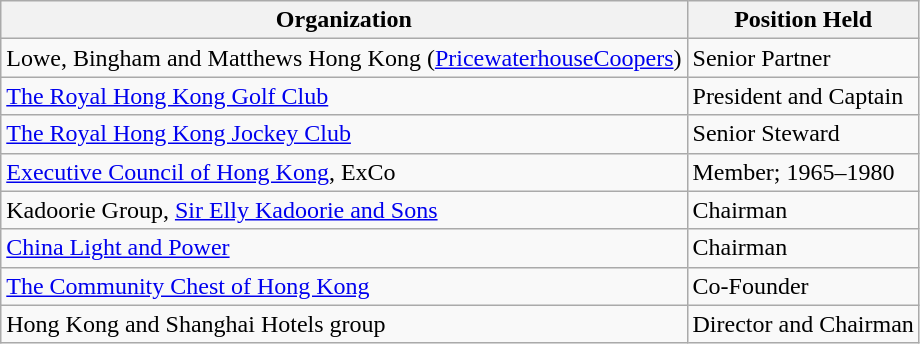<table class="wikitable">
<tr>
<th>Organization</th>
<th>Position Held</th>
</tr>
<tr>
<td>Lowe, Bingham and Matthews Hong Kong (<a href='#'>PricewaterhouseCoopers</a>)</td>
<td>Senior Partner</td>
</tr>
<tr>
<td><a href='#'>The Royal Hong Kong Golf Club</a></td>
<td>President and Captain</td>
</tr>
<tr>
<td><a href='#'>The Royal Hong Kong Jockey Club</a></td>
<td>Senior Steward</td>
</tr>
<tr>
<td><a href='#'>Executive Council of Hong Kong</a>, ExCo</td>
<td>Member; 1965–1980</td>
</tr>
<tr>
<td>Kadoorie Group, <a href='#'>Sir Elly Kadoorie and Sons</a></td>
<td>Chairman</td>
</tr>
<tr>
<td><a href='#'>China Light and Power</a></td>
<td>Chairman</td>
</tr>
<tr>
<td><a href='#'>The Community Chest of Hong Kong</a></td>
<td>Co-Founder</td>
</tr>
<tr>
<td>Hong Kong and Shanghai Hotels group</td>
<td>Director and Chairman</td>
</tr>
</table>
